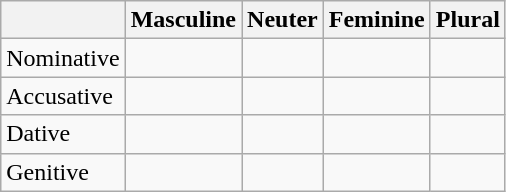<table class="wikitable">
<tr>
<th></th>
<th>Masculine</th>
<th>Neuter</th>
<th>Feminine</th>
<th>Plural</th>
</tr>
<tr>
<td>Nominative</td>
<td></td>
<td></td>
<td></td>
<td></td>
</tr>
<tr>
<td>Accusative</td>
<td></td>
<td></td>
<td></td>
<td></td>
</tr>
<tr>
<td>Dative</td>
<td></td>
<td></td>
<td></td>
<td></td>
</tr>
<tr>
<td>Genitive</td>
<td></td>
<td></td>
<td></td>
<td></td>
</tr>
</table>
